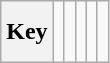<table class="wikitable" style="height:2.6em">
<tr>
<th>Key</th>
<td></td>
<td></td>
<td></td>
<td></td>
<td></td>
</tr>
</table>
